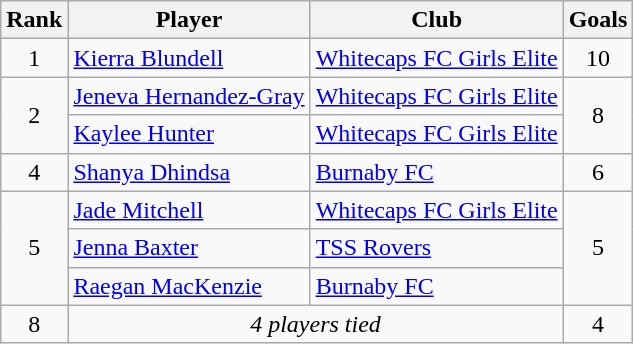<table class="wikitable" style="text-align:center">
<tr>
<th>Rank</th>
<th>Player</th>
<th>Club</th>
<th>Goals</th>
</tr>
<tr>
<td>1</td>
<td style="text-align:left"> <a href='#'>Kierra Blundell</a></td>
<td style="text-align:left"><a href='#'>Whitecaps FC Girls Elite</a></td>
<td>10</td>
</tr>
<tr>
<td rowspan=2>2</td>
<td style="text-align:left"> <a href='#'>Jeneva Hernandez-Gray</a></td>
<td style="text-align:left"><a href='#'>Whitecaps FC Girls Elite</a></td>
<td rowspan=2>8</td>
</tr>
<tr>
<td style="text-align:left"> <a href='#'>Kaylee Hunter</a></td>
<td style="text-align:left"><a href='#'>Whitecaps FC Girls Elite</a></td>
</tr>
<tr>
<td>4</td>
<td style="text-align:left"> <a href='#'>Shanya Dhindsa</a></td>
<td style="text-align:left"><a href='#'>Burnaby FC</a></td>
<td>6</td>
</tr>
<tr>
<td rowspan="3">5</td>
<td style="text-align:left"> <a href='#'>Jade Mitchell</a></td>
<td style="text-align:left"><a href='#'>Whitecaps FC Girls Elite</a></td>
<td rowspan="3">5</td>
</tr>
<tr>
<td style="text-align:left"> <a href='#'>Jenna Baxter</a></td>
<td style="text-align:left"><a href='#'>TSS Rovers</a></td>
</tr>
<tr>
<td style="text-align:left"> <a href='#'>Raegan MacKenzie</a></td>
<td style="text-align:left"><a href='#'>Burnaby FC</a></td>
</tr>
<tr>
<td style="text-align:center">8</td>
<td style="text-align:center" colspan="2"><em>4 players tied</em></td>
<td style="text-align:center">4</td>
</tr>
</table>
